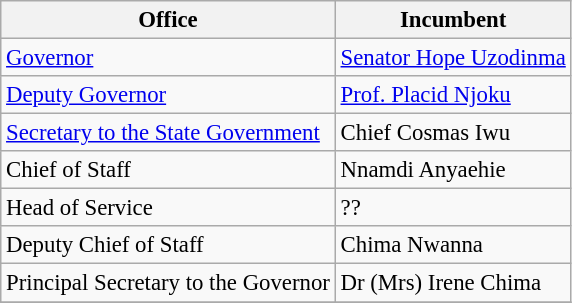<table class="wikitable" style="font-size: 95%;">
<tr>
<th>Office</th>
<th>Incumbent</th>
</tr>
<tr>
<td><a href='#'>Governor</a></td>
<td><a href='#'>Senator Hope Uzodinma</a></td>
</tr>
<tr>
<td><a href='#'>Deputy Governor</a></td>
<td><a href='#'>Prof. Placid Njoku</a></td>
</tr>
<tr>
<td><a href='#'>Secretary to the State Government</a></td>
<td>Chief Cosmas Iwu</td>
</tr>
<tr>
<td>Chief of Staff</td>
<td>Nnamdi Anyaehie</td>
</tr>
<tr>
<td>Head of Service</td>
<td>??</td>
</tr>
<tr>
<td>Deputy Chief of Staff</td>
<td>Chima Nwanna</td>
</tr>
<tr>
<td>Principal Secretary to the Governor</td>
<td>Dr (Mrs) Irene Chima</td>
</tr>
<tr>
</tr>
</table>
